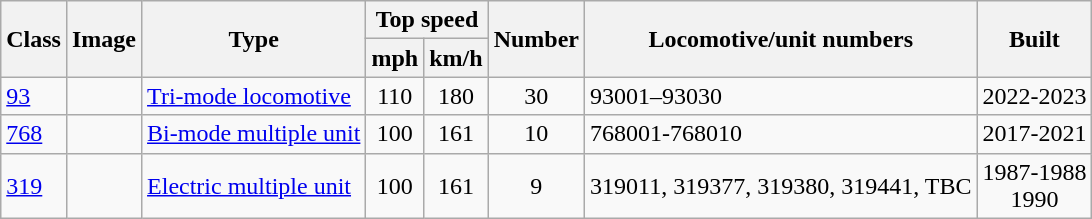<table class="wikitable">
<tr>
<th rowspan="2" align=center>Class</th>
<th rowspan="2" align=center>Image</th>
<th rowspan="2">Type</th>
<th colspan="2">Top speed</th>
<th rowspan="2" align=center>Number</th>
<th rowspan="2" align=center>Locomotive/unit numbers</th>
<th rowspan="2" align=center>Built</th>
</tr>
<tr style="background:#f9f9f9;">
<th>mph</th>
<th>km/h</th>
</tr>
<tr>
<td><a href='#'>93</a></td>
<td align="center"></td>
<td><a href='#'>Tri-mode locomotive</a></td>
<td align="center">110</td>
<td align="center">180</td>
<td align="center">30</td>
<td>93001–93030</td>
<td align="center">2022-2023</td>
</tr>
<tr>
<td><a href='#'>768</a></td>
<td align="center"></td>
<td><a href='#'>Bi-mode multiple unit</a></td>
<td align="center">100</td>
<td align="center">161</td>
<td align="center">10</td>
<td>768001-768010</td>
<td align="center">2017-2021</td>
</tr>
<tr>
<td><a href='#'>319</a></td>
<td align="center"></td>
<td><a href='#'>Electric multiple unit</a></td>
<td align="center">100</td>
<td align="center">161</td>
<td align="center">9</td>
<td>319011, 319377, 319380, 319441, TBC</td>
<td align="center">1987-1988<br>1990</td>
</tr>
</table>
